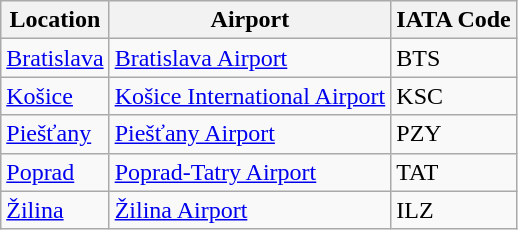<table class="wikitable">
<tr>
<th>Location</th>
<th>Airport</th>
<th>IATA Code</th>
</tr>
<tr>
<td><a href='#'>Bratislava</a></td>
<td><a href='#'>Bratislava Airport</a></td>
<td>BTS</td>
</tr>
<tr>
<td><a href='#'>Košice</a></td>
<td><a href='#'>Košice International Airport</a></td>
<td>KSC</td>
</tr>
<tr>
<td><a href='#'>Piešťany</a></td>
<td><a href='#'>Piešťany Airport</a></td>
<td>PZY</td>
</tr>
<tr>
<td><a href='#'>Poprad</a></td>
<td><a href='#'>Poprad-Tatry Airport</a></td>
<td>TAT</td>
</tr>
<tr>
<td><a href='#'>Žilina</a></td>
<td><a href='#'>Žilina Airport</a></td>
<td>ILZ</td>
</tr>
</table>
